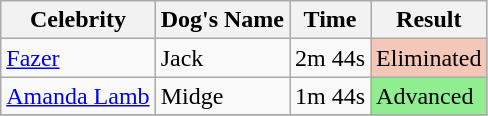<table class="wikitable" text-align: center;">
<tr>
<th>Celebrity</th>
<th>Dog's Name</th>
<th>Time</th>
<th>Result</th>
</tr>
<tr>
<td><a href='#'>Fazer</a></td>
<td>Jack</td>
<td>2m 44s</td>
<td bgcolor=#f4c7b8>Eliminated</td>
</tr>
<tr>
<td><a href='#'>Amanda Lamb</a></td>
<td>Midge</td>
<td>1m 44s</td>
<td bgcolor=lightgreen>Advanced</td>
</tr>
<tr>
</tr>
</table>
